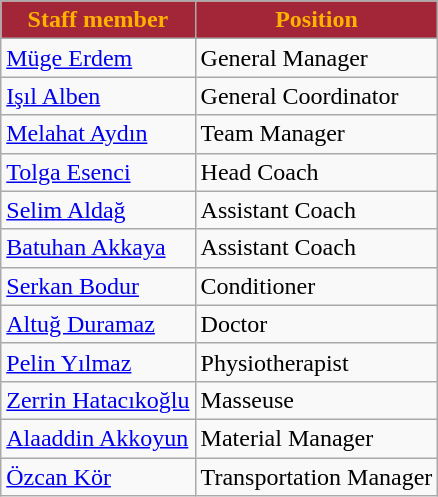<table class="wikitable">
<tr>
<th style="color:#FFB300; background:#A32638;">Staff member</th>
<th style="color:#FFB300; background:#A32638;">Position</th>
</tr>
<tr>
<td> <a href='#'>Müge Erdem</a></td>
<td>General Manager</td>
</tr>
<tr>
<td> <a href='#'>Işıl Alben</a></td>
<td>General Coordinator</td>
</tr>
<tr>
<td> <a href='#'>Melahat Aydın</a></td>
<td>Team Manager</td>
</tr>
<tr>
<td> <a href='#'>Tolga Esenci</a></td>
<td>Head Coach</td>
</tr>
<tr>
<td> <a href='#'>Selim Aldağ</a></td>
<td>Assistant Coach</td>
</tr>
<tr>
<td> <a href='#'>Batuhan Akkaya</a></td>
<td>Assistant Coach</td>
</tr>
<tr>
<td> <a href='#'>Serkan Bodur</a></td>
<td>Conditioner</td>
</tr>
<tr>
<td> <a href='#'>Altuğ Duramaz</a></td>
<td>Doctor</td>
</tr>
<tr>
<td> <a href='#'>Pelin Yılmaz</a></td>
<td>Physiotherapist</td>
</tr>
<tr>
<td> <a href='#'>Zerrin Hatacıkoğlu</a></td>
<td>Masseuse</td>
</tr>
<tr>
<td> <a href='#'>Alaaddin Akkoyun</a></td>
<td>Material Manager</td>
</tr>
<tr>
<td> <a href='#'>Özcan Kör</a></td>
<td>Transportation Manager</td>
</tr>
</table>
